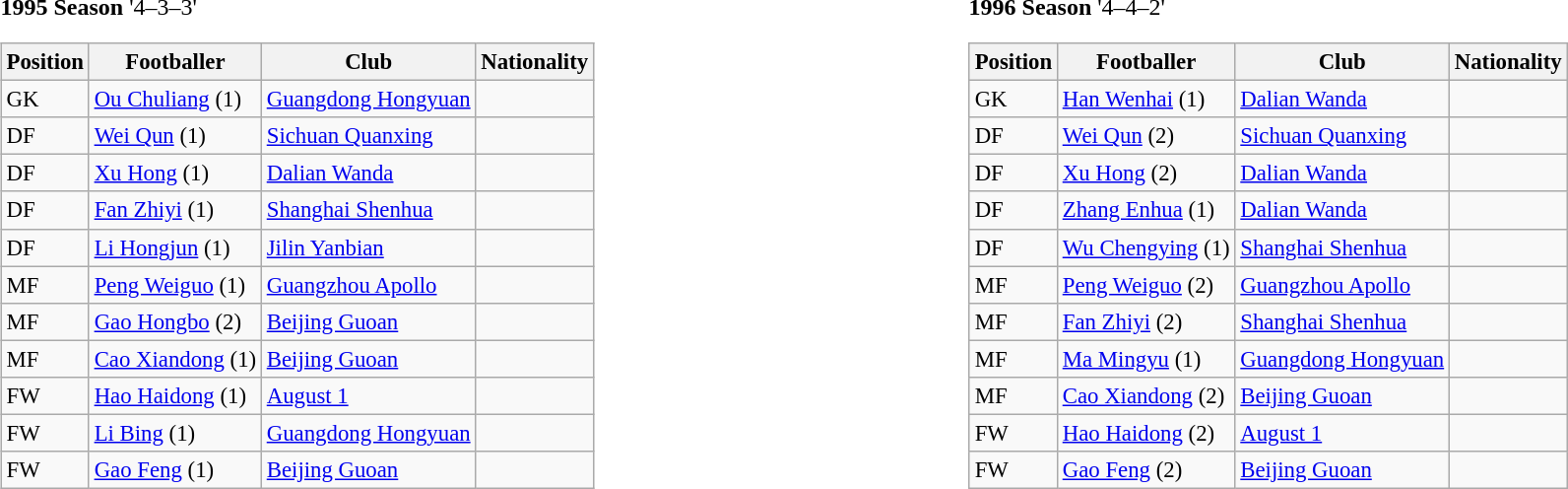<table style="width:100%;">
<tr>
<td><br><strong>1995 Season </strong>
'4–3–3'<table class="wikitable" style="font-size: 95%;">
<tr>
<th>Position</th>
<th>Footballer</th>
<th>Club</th>
<th>Nationality</th>
</tr>
<tr>
<td>GK</td>
<td><a href='#'>Ou Chuliang</a> (1)</td>
<td><a href='#'>Guangdong Hongyuan</a></td>
<td></td>
</tr>
<tr>
<td>DF</td>
<td><a href='#'>Wei Qun</a> (1)</td>
<td><a href='#'>Sichuan Quanxing</a></td>
<td></td>
</tr>
<tr>
<td>DF</td>
<td><a href='#'>Xu Hong</a> (1)</td>
<td><a href='#'>Dalian Wanda</a></td>
<td></td>
</tr>
<tr>
<td>DF</td>
<td><a href='#'>Fan Zhiyi</a> (1)</td>
<td><a href='#'>Shanghai Shenhua</a></td>
<td></td>
</tr>
<tr>
<td>DF</td>
<td><a href='#'>Li Hongjun</a> (1)</td>
<td><a href='#'>Jilin Yanbian</a></td>
<td></td>
</tr>
<tr>
<td>MF</td>
<td><a href='#'>Peng Weiguo</a> (1)</td>
<td><a href='#'>Guangzhou Apollo</a></td>
<td></td>
</tr>
<tr>
<td>MF</td>
<td><a href='#'>Gao Hongbo</a> (2)</td>
<td><a href='#'>Beijing Guoan</a></td>
<td></td>
</tr>
<tr>
<td>MF</td>
<td><a href='#'>Cao Xiandong</a> (1)</td>
<td><a href='#'>Beijing Guoan</a></td>
<td></td>
</tr>
<tr>
<td>FW</td>
<td><a href='#'>Hao Haidong</a> (1)</td>
<td><a href='#'>August 1</a></td>
<td></td>
</tr>
<tr>
<td>FW</td>
<td><a href='#'>Li Bing</a> (1)</td>
<td><a href='#'>Guangdong Hongyuan</a></td>
<td></td>
</tr>
<tr>
<td>FW</td>
<td><a href='#'>Gao Feng</a> (1)</td>
<td><a href='#'>Beijing Guoan</a></td>
<td></td>
</tr>
</table>
</td>
<td width="50"> </td>
<td valign="top"><br><strong>1996 Season</strong>
'4–4–2'<table class="wikitable" style="font-size: 95%;">
<tr>
<th>Position</th>
<th>Footballer</th>
<th>Club</th>
<th>Nationality</th>
</tr>
<tr>
<td>GK</td>
<td><a href='#'>Han Wenhai</a> (1)</td>
<td><a href='#'>Dalian Wanda</a></td>
<td></td>
</tr>
<tr>
<td>DF</td>
<td><a href='#'>Wei Qun</a> (2)</td>
<td><a href='#'>Sichuan Quanxing</a></td>
<td></td>
</tr>
<tr>
<td>DF</td>
<td><a href='#'>Xu Hong</a> (2)</td>
<td><a href='#'>Dalian Wanda</a></td>
<td></td>
</tr>
<tr>
<td>DF</td>
<td><a href='#'>Zhang Enhua</a> (1)</td>
<td><a href='#'>Dalian Wanda</a></td>
<td></td>
</tr>
<tr>
<td>DF</td>
<td><a href='#'>Wu Chengying</a> (1)</td>
<td><a href='#'>Shanghai Shenhua</a></td>
<td></td>
</tr>
<tr>
<td>MF</td>
<td><a href='#'>Peng Weiguo</a> (2)</td>
<td><a href='#'>Guangzhou Apollo</a></td>
<td></td>
</tr>
<tr>
<td>MF</td>
<td><a href='#'>Fan Zhiyi</a> (2)</td>
<td><a href='#'>Shanghai Shenhua</a></td>
<td></td>
</tr>
<tr>
<td>MF</td>
<td><a href='#'>Ma Mingyu</a> (1)</td>
<td><a href='#'>Guangdong Hongyuan</a></td>
<td></td>
</tr>
<tr>
<td>MF</td>
<td><a href='#'>Cao Xiandong</a> (2)</td>
<td><a href='#'>Beijing Guoan</a></td>
<td></td>
</tr>
<tr>
<td>FW</td>
<td><a href='#'>Hao Haidong</a> (2)</td>
<td><a href='#'>August 1</a></td>
<td></td>
</tr>
<tr>
<td>FW</td>
<td><a href='#'>Gao Feng</a> (2)</td>
<td><a href='#'>Beijing Guoan</a></td>
<td></td>
</tr>
</table>
</td>
</tr>
</table>
